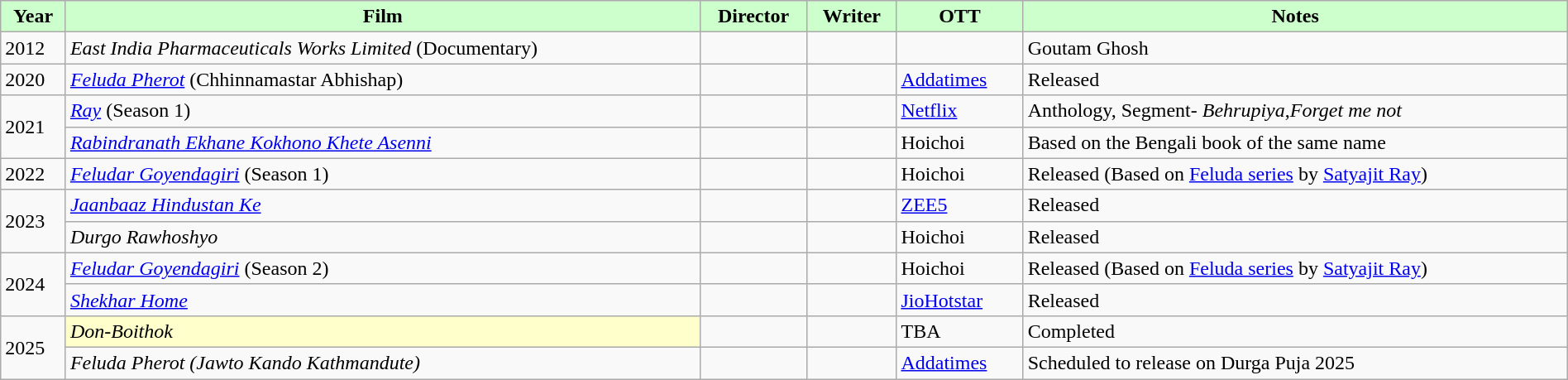<table class="wikitable sortable" style="width: 100%">
<tr style="background:#cfc; text-align:center;">
<td><strong>Year</strong></td>
<td><strong>Film</strong></td>
<td><strong>Director</strong></td>
<td><strong>Writer</strong></td>
<td><strong>OTT</strong></td>
<td><strong>Notes</strong></td>
</tr>
<tr>
<td>2012</td>
<td><em>East India Pharmaceuticals Works Limited</em> (Documentary)</td>
<td></td>
<td></td>
<td></td>
<td>Goutam Ghosh</td>
</tr>
<tr>
<td>2020</td>
<td><em> <a href='#'>Feluda Pherot</a></em> (Chhinnamastar Abhishap)</td>
<td></td>
<td></td>
<td><a href='#'>Addatimes</a></td>
<td>Released</td>
</tr>
<tr>
<td rowspan="2">2021</td>
<td><em><a href='#'>Ray</a></em> (Season 1)</td>
<td></td>
<td></td>
<td><a href='#'>Netflix</a></td>
<td>Anthology, Segment- <em>Behrupiya</em>,<em>Forget me not</em></td>
</tr>
<tr>
<td "background:#ffc;"><em><a href='#'>Rabindranath Ekhane Kokhono Khete Asenni</a></em></td>
<td></td>
<td></td>
<td>Hoichoi</td>
<td>Based on the Bengali book of the same name</td>
</tr>
<tr>
<td>2022</td>
<td><em><a href='#'>Feludar Goyendagiri</a></em> (Season 1)</td>
<td></td>
<td></td>
<td>Hoichoi</td>
<td>Released (Based on <a href='#'>Feluda series</a> by <a href='#'>Satyajit Ray</a>)</td>
</tr>
<tr>
<td rowspan="2">2023</td>
<td><em><a href='#'>Jaanbaaz Hindustan Ke</a></em></td>
<td></td>
<td></td>
<td><a href='#'>ZEE5</a></td>
<td>Released</td>
</tr>
<tr>
<td "background:#ffc;"><em>Durgo Rawhoshyo</em></td>
<td></td>
<td></td>
<td>Hoichoi</td>
<td>Released</td>
</tr>
<tr>
<td rowspan="2">2024</td>
<td><em><a href='#'>Feludar Goyendagiri</a></em> (Season 2)</td>
<td></td>
<td></td>
<td>Hoichoi</td>
<td>Released (Based on <a href='#'>Feluda series</a> by <a href='#'>Satyajit Ray</a>)</td>
</tr>
<tr>
<td "background:#ffc;"><em><a href='#'>Shekhar Home</a></em></td>
<td></td>
<td></td>
<td><a href='#'>JioHotstar</a></td>
<td>Released</td>
</tr>
<tr>
<td rowspan="2">2025</td>
<td style="background:#ffc;"><em>Don-Boithok</em></td>
<td></td>
<td></td>
<td>TBA</td>
<td>Completed</td>
</tr>
<tr>
<td><em>Feluda Pherot (Jawto Kando Kathmandute)</em></td>
<td></td>
<td></td>
<td><a href='#'>Addatimes</a></td>
<td>Scheduled to release on Durga Puja 2025</td>
</tr>
</table>
